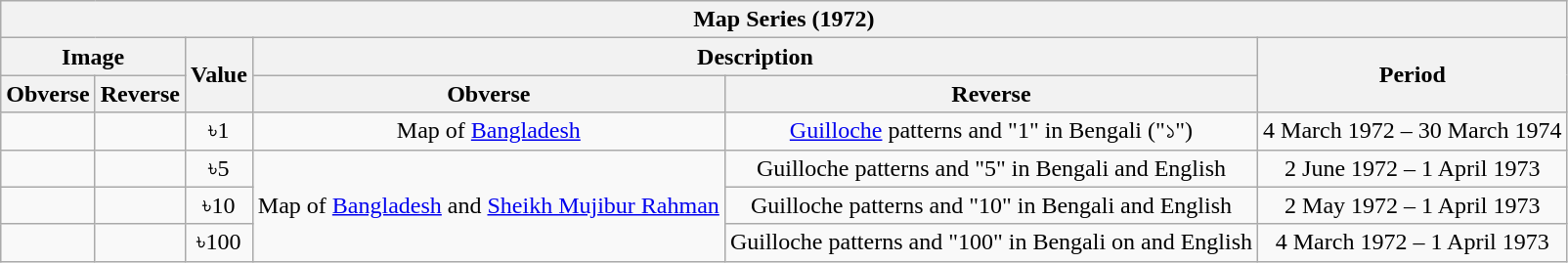<table class="wikitable" style="text-align:center">
<tr>
<th colspan="8">Map Series (1972)</th>
</tr>
<tr>
<th colspan="2">Image</th>
<th rowspan="2">Value</th>
<th colspan="2">Description</th>
<th rowspan="2">Period</th>
</tr>
<tr>
<th>Obverse</th>
<th>Reverse</th>
<th>Obverse</th>
<th>Reverse</th>
</tr>
<tr>
<td></td>
<td></td>
<td>৳1</td>
<td>Map of <a href='#'>Bangladesh</a></td>
<td><a href='#'>Guilloche</a> patterns and "1" in Bengali ("১")</td>
<td>4 March 1972 – 30 March 1974</td>
</tr>
<tr>
<td></td>
<td></td>
<td>৳5</td>
<td rowspan="3">Map of <a href='#'>Bangladesh</a> and <a href='#'>Sheikh Mujibur Rahman</a></td>
<td>Guilloche patterns and "5" in Bengali and English</td>
<td>2 June 1972 – 1 April 1973</td>
</tr>
<tr>
<td></td>
<td></td>
<td>৳10</td>
<td>Guilloche patterns and "10" in Bengali and English</td>
<td>2 May 1972 – 1 April 1973</td>
</tr>
<tr>
<td></td>
<td></td>
<td>৳100</td>
<td>Guilloche patterns and "100" in Bengali on and English</td>
<td>4 March 1972 – 1 April 1973</td>
</tr>
</table>
